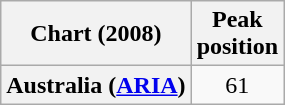<table class="wikitable plainrowheaders">
<tr>
<th>Chart (2008)</th>
<th>Peak<br>position</th>
</tr>
<tr>
<th scope="row">Australia (<a href='#'>ARIA</a>)</th>
<td align=center>61</td>
</tr>
</table>
